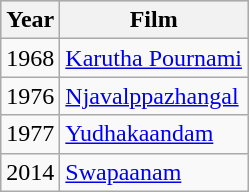<table class="wikitable">
<tr style="background:#ccc; text-align:center;">
<th>Year</th>
<th>Film</th>
</tr>
<tr>
<td>1968</td>
<td><a href='#'>Karutha Pournami</a></td>
</tr>
<tr>
<td>1976</td>
<td><a href='#'>Njavalppazhangal</a></td>
</tr>
<tr>
<td>1977</td>
<td><a href='#'>Yudhakaandam</a></td>
</tr>
<tr>
<td>2014</td>
<td><a href='#'>Swapaanam</a></td>
</tr>
</table>
